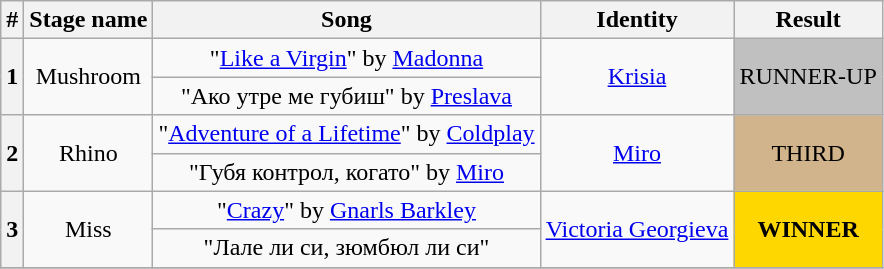<table class="wikitable" plainrowheaders" style="text-align: center;">
<tr>
<th>#</th>
<th>Stage name</th>
<th>Song</th>
<th>Identity</th>
<th>Result</th>
</tr>
<tr>
<th rowspan="2">1</th>
<td rowspan="2">Mushroom</td>
<td>"<a href='#'>Like a Virgin</a>" by <a href='#'>Madonna</a></td>
<td rowspan="2"><a href='#'>Krisia</a></td>
<td rowspan="2" bgcolor=silver>RUNNER-UP</td>
</tr>
<tr>
<td>"Ако утре ме губиш" by <a href='#'>Preslava</a></td>
</tr>
<tr>
<th rowspan="2">2</th>
<td rowspan="2">Rhino</td>
<td>"<a href='#'>Adventure of a Lifetime</a>" by <a href='#'>Coldplay</a></td>
<td rowspan="2"><a href='#'>Miro</a></td>
<td rowspan="2" bgcolor=tan>THIRD</td>
</tr>
<tr>
<td>"Губя контрол, когато" by <a href='#'>Miro</a></td>
</tr>
<tr>
<th rowspan="2">3</th>
<td rowspan="2">Miss</td>
<td>"<a href='#'>Crazy</a>" by <a href='#'>Gnarls Barkley</a></td>
<td rowspan="2"><a href='#'>Victoria Georgieva</a></td>
<td rowspan="2" bgcolor=gold><strong>WINNER</strong></td>
</tr>
<tr>
<td>"Лале ли си, зюмбюл ли си"</td>
</tr>
<tr>
</tr>
</table>
